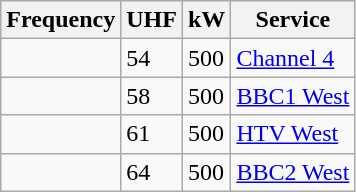<table class="wikitable sortable">
<tr>
<th>Frequency</th>
<th>UHF</th>
<th>kW</th>
<th>Service</th>
</tr>
<tr>
<td></td>
<td>54</td>
<td>500</td>
<td><a href='#'>Channel 4</a></td>
</tr>
<tr>
<td></td>
<td>58</td>
<td>500</td>
<td><a href='#'>BBC1 West</a></td>
</tr>
<tr>
<td></td>
<td>61</td>
<td>500</td>
<td><a href='#'>HTV West</a></td>
</tr>
<tr>
<td></td>
<td>64</td>
<td>500</td>
<td><a href='#'>BBC2 West</a></td>
</tr>
</table>
